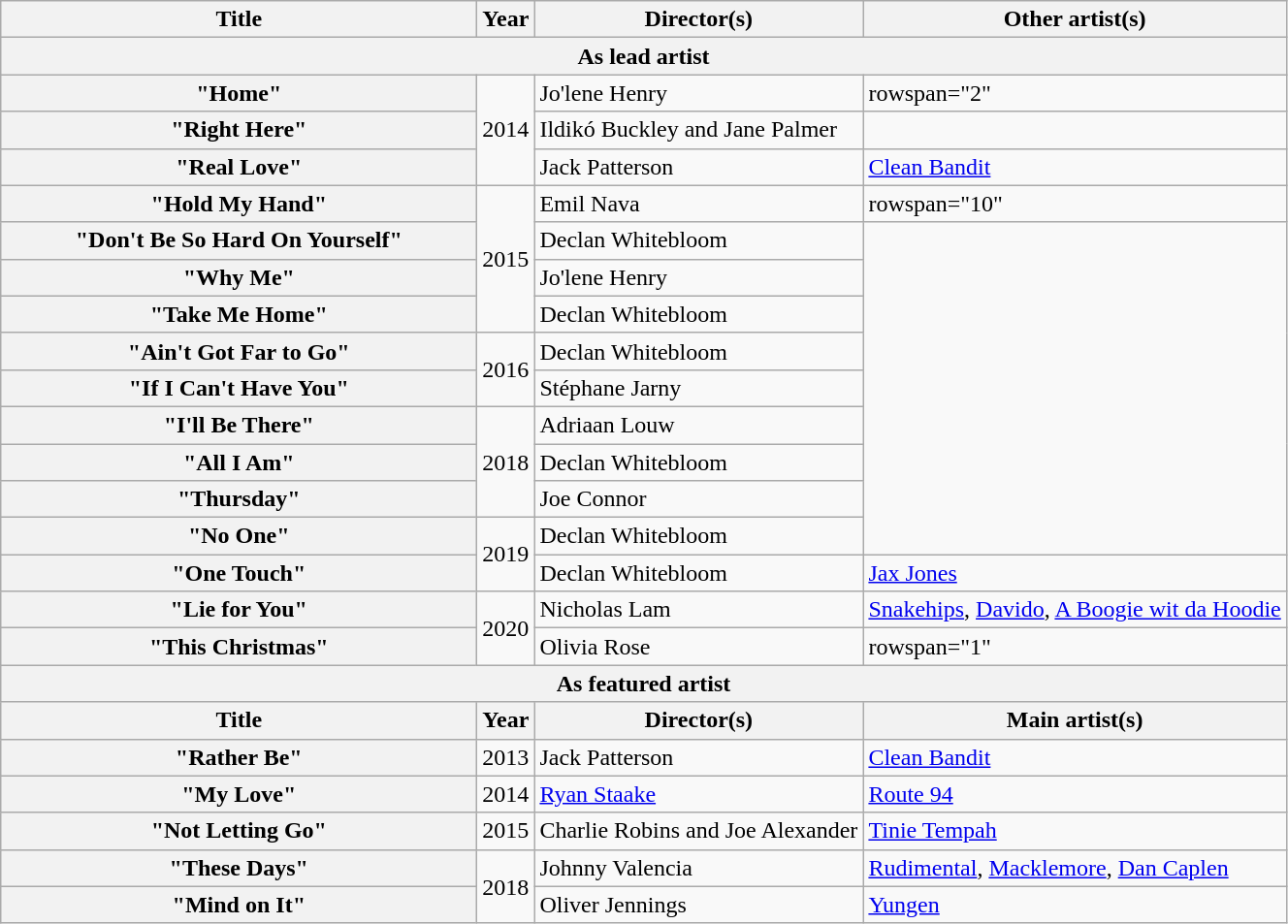<table class="wikitable plainrowheaders">
<tr>
<th scope="col" style="width:20em;">Title</th>
<th scope="col" style="width:1em;">Year</th>
<th scope="col">Director(s)</th>
<th scope="col">Other artist(s)</th>
</tr>
<tr>
<th scope="col" colspan="4">As lead artist</th>
</tr>
<tr>
<th scope="row">"Home"</th>
<td rowspan="3">2014</td>
<td>Jo'lene Henry</td>
<td>rowspan="2" </td>
</tr>
<tr>
<th scope="row">"Right Here"</th>
<td>Ildikó Buckley and Jane Palmer</td>
</tr>
<tr>
<th scope="row">"Real Love"</th>
<td>Jack Patterson</td>
<td><a href='#'>Clean Bandit</a></td>
</tr>
<tr>
<th scope="row">"Hold My Hand"</th>
<td rowspan="4">2015</td>
<td>Emil Nava</td>
<td>rowspan="10" </td>
</tr>
<tr>
<th scope="row">"Don't Be So Hard On Yourself"</th>
<td>Declan Whitebloom</td>
</tr>
<tr>
<th scope="row">"Why Me"</th>
<td>Jo'lene Henry</td>
</tr>
<tr>
<th scope="row">"Take Me Home"</th>
<td>Declan Whitebloom</td>
</tr>
<tr>
<th scope="row">"Ain't Got Far to Go"</th>
<td rowspan="2">2016</td>
<td>Declan Whitebloom</td>
</tr>
<tr>
<th scope="row">"If I Can't Have You"</th>
<td>Stéphane Jarny</td>
</tr>
<tr>
<th scope="row">"I'll Be There"</th>
<td rowspan="3">2018</td>
<td>Adriaan Louw</td>
</tr>
<tr>
<th scope="row">"All I Am"</th>
<td>Declan Whitebloom</td>
</tr>
<tr>
<th scope="row">"Thursday"</th>
<td>Joe Connor</td>
</tr>
<tr>
<th scope="row">"No One"</th>
<td rowspan="2">2019</td>
<td>Declan Whitebloom</td>
</tr>
<tr>
<th scope="row">"One Touch"</th>
<td>Declan Whitebloom</td>
<td><a href='#'>Jax Jones</a></td>
</tr>
<tr>
<th scope="row">"Lie for You"</th>
<td rowspan="2">2020</td>
<td>Nicholas Lam</td>
<td><a href='#'>Snakehips</a>, <a href='#'>Davido</a>, <a href='#'>A Boogie wit da Hoodie</a></td>
</tr>
<tr>
<th scope="row">"This Christmas"</th>
<td>Olivia Rose</td>
<td>rowspan="1" </td>
</tr>
<tr>
<th scope="col" colspan="4">As featured artist</th>
</tr>
<tr>
<th scope="col">Title</th>
<th scope="col">Year</th>
<th scope="col">Director(s)</th>
<th scope="col">Main artist(s)</th>
</tr>
<tr>
<th scope="row">"Rather Be"</th>
<td>2013</td>
<td>Jack Patterson</td>
<td><a href='#'>Clean Bandit</a></td>
</tr>
<tr>
<th scope="row">"My Love"</th>
<td>2014</td>
<td><a href='#'>Ryan Staake</a></td>
<td><a href='#'>Route 94</a></td>
</tr>
<tr>
<th scope="row">"Not Letting Go"</th>
<td>2015</td>
<td>Charlie Robins and Joe Alexander</td>
<td><a href='#'>Tinie Tempah</a></td>
</tr>
<tr>
<th scope="row">"These Days"</th>
<td rowspan="2">2018</td>
<td>Johnny Valencia</td>
<td><a href='#'>Rudimental</a>, <a href='#'>Macklemore</a>, <a href='#'>Dan Caplen</a></td>
</tr>
<tr>
<th scope="row">"Mind on It"</th>
<td>Oliver Jennings</td>
<td><a href='#'>Yungen</a></td>
</tr>
</table>
